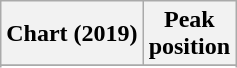<table class="wikitable sortable plainrowheaders" style="text-align:center">
<tr>
<th scope="col">Chart (2019)</th>
<th scope="col">Peak<br> position</th>
</tr>
<tr>
</tr>
<tr>
</tr>
<tr>
</tr>
</table>
